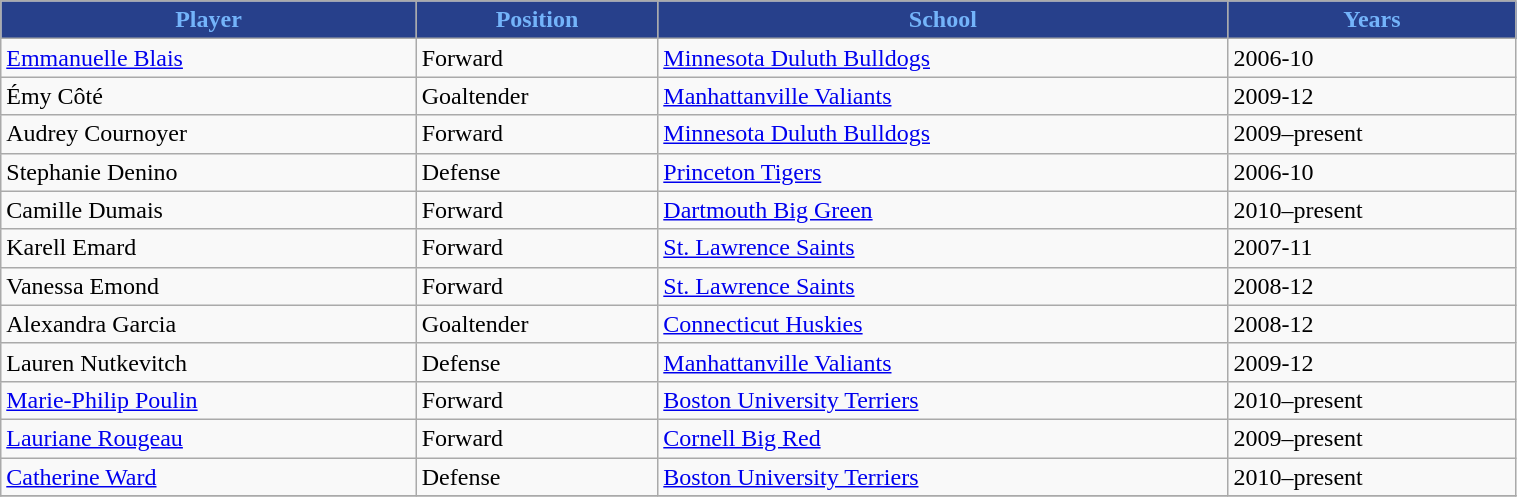<table class="wikitable" width="80%">
<tr align="center"  style="background:#27408B;color:#74B4FA;">
<td><strong>Player</strong></td>
<td><strong>Position</strong></td>
<td><strong>School</strong></td>
<td><strong>Years</strong></td>
</tr>
<tr>
<td><a href='#'>Emmanuelle Blais</a></td>
<td>Forward</td>
<td><a href='#'>Minnesota Duluth Bulldogs</a></td>
<td>2006-10</td>
</tr>
<tr>
<td>Émy Côté</td>
<td>Goaltender</td>
<td><a href='#'>Manhattanville Valiants</a></td>
<td>2009-12</td>
</tr>
<tr>
<td>Audrey Cournoyer</td>
<td>Forward</td>
<td><a href='#'>Minnesota Duluth Bulldogs</a></td>
<td>2009–present</td>
</tr>
<tr>
<td>Stephanie Denino</td>
<td>Defense</td>
<td><a href='#'>Princeton Tigers</a></td>
<td>2006-10</td>
</tr>
<tr>
<td>Camille Dumais</td>
<td>Forward</td>
<td><a href='#'>Dartmouth Big Green</a></td>
<td>2010–present</td>
</tr>
<tr>
<td>Karell Emard </td>
<td>Forward</td>
<td><a href='#'>St. Lawrence Saints</a></td>
<td>2007-11</td>
</tr>
<tr>
<td>Vanessa Emond </td>
<td>Forward</td>
<td><a href='#'>St. Lawrence Saints</a></td>
<td>2008-12</td>
</tr>
<tr>
<td>Alexandra Garcia</td>
<td>Goaltender</td>
<td><a href='#'>Connecticut Huskies</a></td>
<td>2008-12</td>
</tr>
<tr>
<td>Lauren Nutkevitch</td>
<td>Defense</td>
<td><a href='#'>Manhattanville Valiants</a></td>
<td>2009-12</td>
</tr>
<tr>
<td><a href='#'>Marie-Philip Poulin</a></td>
<td>Forward</td>
<td><a href='#'>Boston University Terriers</a></td>
<td>2010–present</td>
</tr>
<tr>
<td><a href='#'>Lauriane Rougeau</a></td>
<td>Forward</td>
<td><a href='#'>Cornell Big Red</a></td>
<td>2009–present</td>
</tr>
<tr>
<td><a href='#'>Catherine Ward</a></td>
<td>Defense</td>
<td><a href='#'>Boston University Terriers</a></td>
<td>2010–present</td>
</tr>
<tr>
</tr>
</table>
